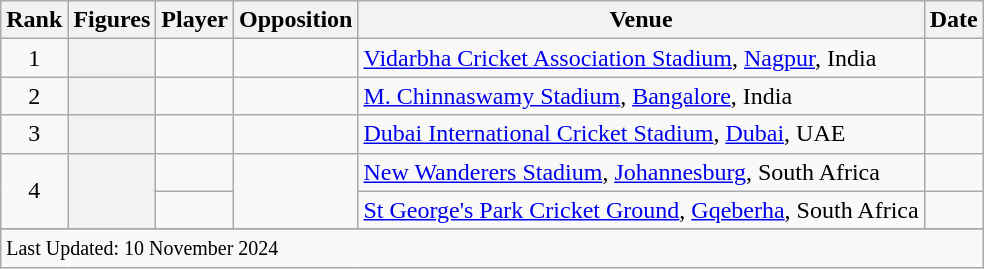<table class="wikitable sortable">
<tr>
<th scope=col>Rank</th>
<th scope=col>Figures</th>
<th scope=col>Player</th>
<th scope=col>Opposition</th>
<th scope=col>Venue</th>
<th scope=col>Date</th>
</tr>
<tr>
<td align=center>1</td>
<th scope=row style=text-align:center;></th>
<td></td>
<td></td>
<td><a href='#'>Vidarbha Cricket Association Stadium</a>, <a href='#'>Nagpur</a>, India</td>
<td></td>
</tr>
<tr>
<td align=center>2</td>
<th scope=row style=text-align:center;></th>
<td></td>
<td></td>
<td><a href='#'>M. Chinnaswamy Stadium</a>, <a href='#'>Bangalore</a>, India</td>
<td></td>
</tr>
<tr>
<td align=center>3</td>
<th scope=row style=text-align:center;></th>
<td></td>
<td></td>
<td><a href='#'>Dubai International Cricket Stadium</a>, <a href='#'>Dubai</a>, UAE</td>
<td></td>
</tr>
<tr>
<td align=center rowspan=2>4</td>
<th scope=row style=text-align:center; rowspan=2></th>
<td></td>
<td rowspan=2></td>
<td><a href='#'>New Wanderers Stadium</a>, <a href='#'>Johannesburg</a>, South Africa</td>
<td></td>
</tr>
<tr>
<td></td>
<td><a href='#'>St George's Park Cricket Ground</a>, <a href='#'>Gqeberha</a>, South Africa</td>
<td></td>
</tr>
<tr>
</tr>
<tr class=sortbottom>
<td colspan=6><small>Last Updated: 10 November 2024</small></td>
</tr>
</table>
